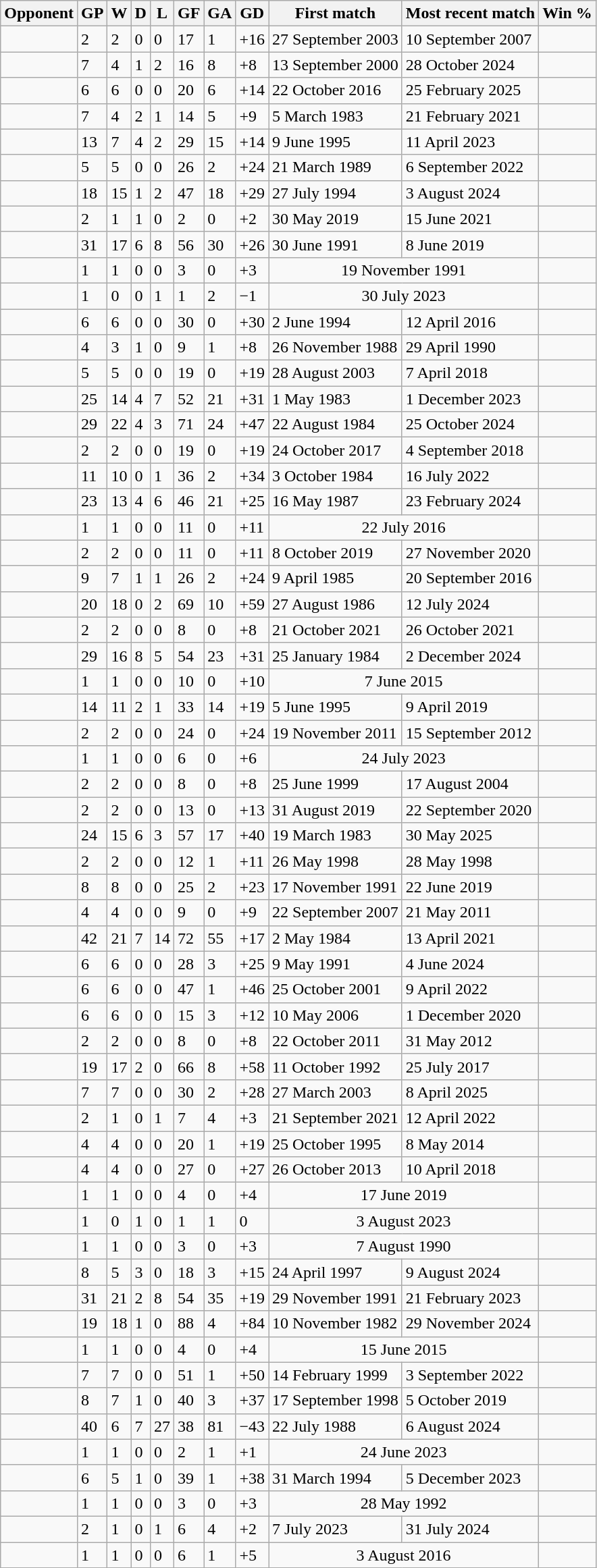<table class="wikitable sortable">
<tr>
<th>Opponent</th>
<th>GP</th>
<th>W</th>
<th>D</th>
<th>L</th>
<th>GF</th>
<th>GA</th>
<th>GD</th>
<th>First match</th>
<th>Most recent match</th>
<th>Win %</th>
</tr>
<tr>
<td></td>
<td>2</td>
<td>2</td>
<td>0</td>
<td>0</td>
<td>17</td>
<td>1</td>
<td>+16</td>
<td>27 September 2003</td>
<td>10 September 2007</td>
<td></td>
</tr>
<tr>
<td></td>
<td>7</td>
<td>4</td>
<td>1</td>
<td>2</td>
<td>16</td>
<td>8</td>
<td>+8</td>
<td>13 September 2000</td>
<td>28 October 2024</td>
<td></td>
</tr>
<tr>
<td></td>
<td>6</td>
<td>6</td>
<td>0</td>
<td>0</td>
<td>20</td>
<td>6</td>
<td>+14</td>
<td>22 October 2016</td>
<td>25 February 2025</td>
<td></td>
</tr>
<tr>
<td></td>
<td>7</td>
<td>4</td>
<td>2</td>
<td>1</td>
<td>14</td>
<td>5</td>
<td>+9</td>
<td>5 March 1983</td>
<td>21 February 2021</td>
<td></td>
</tr>
<tr>
<td></td>
<td>13</td>
<td>7</td>
<td>4</td>
<td>2</td>
<td>29</td>
<td>15</td>
<td>+14</td>
<td>9 June 1995</td>
<td>11 April 2023</td>
<td></td>
</tr>
<tr>
<td></td>
<td>5</td>
<td>5</td>
<td>0</td>
<td>0</td>
<td>26</td>
<td>2</td>
<td>+24</td>
<td>21 March 1989</td>
<td>6 September 2022</td>
<td></td>
</tr>
<tr>
<td></td>
<td>18</td>
<td>15</td>
<td>1</td>
<td>2</td>
<td>47</td>
<td>18</td>
<td>+29</td>
<td>27 July 1994</td>
<td>3 August 2024</td>
<td></td>
</tr>
<tr>
<td></td>
<td>2</td>
<td>1</td>
<td>1</td>
<td>0</td>
<td>2</td>
<td>0</td>
<td>+2</td>
<td>30 May 2019</td>
<td>15 June 2021</td>
<td></td>
</tr>
<tr>
<td></td>
<td>31</td>
<td>17</td>
<td>6</td>
<td>8</td>
<td>56</td>
<td>30</td>
<td>+26</td>
<td>30 June 1991</td>
<td>8 June 2019</td>
<td></td>
</tr>
<tr>
<td></td>
<td>1</td>
<td>1</td>
<td>0</td>
<td>0</td>
<td>3</td>
<td>0</td>
<td>+3</td>
<td colspan=2 align=center>19 November 1991</td>
<td></td>
</tr>
<tr>
<td></td>
<td>1</td>
<td>0</td>
<td>0</td>
<td>1</td>
<td>1</td>
<td>2</td>
<td>−1</td>
<td colspan=2 align=center>30 July 2023</td>
<td></td>
</tr>
<tr>
<td></td>
<td>6</td>
<td>6</td>
<td>0</td>
<td>0</td>
<td>30</td>
<td>0</td>
<td>+30</td>
<td>2 June 1994</td>
<td>12 April 2016</td>
<td></td>
</tr>
<tr>
<td></td>
<td>4</td>
<td>3</td>
<td>1</td>
<td>0</td>
<td>9</td>
<td>1</td>
<td>+8</td>
<td>26 November 1988</td>
<td>29 April 1990</td>
<td></td>
</tr>
<tr>
<td></td>
<td>5</td>
<td>5</td>
<td>0</td>
<td>0</td>
<td>19</td>
<td>0</td>
<td>+19</td>
<td>28 August 2003</td>
<td>7 April 2018</td>
<td></td>
</tr>
<tr>
<td></td>
<td>25</td>
<td>14</td>
<td>4</td>
<td>7</td>
<td>52</td>
<td>21</td>
<td>+31</td>
<td>1 May 1983</td>
<td>1 December 2023</td>
<td></td>
</tr>
<tr>
<td></td>
<td>29</td>
<td>22</td>
<td>4</td>
<td>3</td>
<td>71</td>
<td>24</td>
<td>+47</td>
<td>22 August 1984</td>
<td>25 October 2024</td>
<td></td>
</tr>
<tr>
<td></td>
<td>2</td>
<td>2</td>
<td>0</td>
<td>0</td>
<td>19</td>
<td>0</td>
<td>+19</td>
<td>24 October 2017</td>
<td>4 September 2018</td>
<td></td>
</tr>
<tr>
<td></td>
<td>11</td>
<td>10</td>
<td>0</td>
<td>1</td>
<td>36</td>
<td>2</td>
<td>+34</td>
<td>3 October 1984</td>
<td>16 July 2022</td>
<td></td>
</tr>
<tr>
<td></td>
<td>23</td>
<td>13</td>
<td>4</td>
<td>6</td>
<td>46</td>
<td>21</td>
<td>+25</td>
<td>16 May 1987</td>
<td>23 February 2024</td>
<td></td>
</tr>
<tr>
<td></td>
<td>1</td>
<td>1</td>
<td>0</td>
<td>0</td>
<td>11</td>
<td>0</td>
<td>+11</td>
<td colspan=2 align=center>22 July 2016</td>
<td></td>
</tr>
<tr>
<td></td>
<td>2</td>
<td>2</td>
<td>0</td>
<td>0</td>
<td>11</td>
<td>0</td>
<td>+11</td>
<td>8 October 2019</td>
<td>27 November 2020</td>
<td></td>
</tr>
<tr>
<td></td>
<td>9</td>
<td>7</td>
<td>1</td>
<td>1</td>
<td>26</td>
<td>2</td>
<td>+24</td>
<td>9 April 1985</td>
<td>20 September 2016</td>
<td></td>
</tr>
<tr>
<td></td>
<td>20</td>
<td>18</td>
<td>0</td>
<td>2</td>
<td>69</td>
<td>10</td>
<td>+59</td>
<td>27 August 1986</td>
<td>12 July 2024</td>
<td></td>
</tr>
<tr>
<td></td>
<td>2</td>
<td>2</td>
<td>0</td>
<td>0</td>
<td>8</td>
<td>0</td>
<td>+8</td>
<td>21 October 2021</td>
<td>26 October 2021</td>
<td></td>
</tr>
<tr>
<td></td>
<td>29</td>
<td>16</td>
<td>8</td>
<td>5</td>
<td>54</td>
<td>23</td>
<td>+31</td>
<td>25 January 1984</td>
<td>2 December 2024</td>
<td></td>
</tr>
<tr>
<td></td>
<td>1</td>
<td>1</td>
<td>0</td>
<td>0</td>
<td>10</td>
<td>0</td>
<td>+10</td>
<td colspan=2 align=center>7 June 2015</td>
<td></td>
</tr>
<tr>
<td></td>
<td>14</td>
<td>11</td>
<td>2</td>
<td>1</td>
<td>33</td>
<td>14</td>
<td>+19</td>
<td>5 June 1995</td>
<td>9 April 2019</td>
<td></td>
</tr>
<tr>
<td></td>
<td>2</td>
<td>2</td>
<td>0</td>
<td>0</td>
<td>24</td>
<td>0</td>
<td>+24</td>
<td>19 November 2011</td>
<td>15 September 2012</td>
<td></td>
</tr>
<tr>
<td></td>
<td>1</td>
<td>1</td>
<td>0</td>
<td>0</td>
<td>6</td>
<td>0</td>
<td>+6</td>
<td colspan=2 align=center>24 July 2023</td>
<td></td>
</tr>
<tr>
<td></td>
<td>2</td>
<td>2</td>
<td>0</td>
<td>0</td>
<td>8</td>
<td>0</td>
<td>+8</td>
<td>25 June 1999</td>
<td>17 August 2004</td>
<td></td>
</tr>
<tr>
<td></td>
<td>2</td>
<td>2</td>
<td>0</td>
<td>0</td>
<td>13</td>
<td>0</td>
<td>+13</td>
<td>31 August 2019</td>
<td>22 September 2020</td>
<td></td>
</tr>
<tr>
<td></td>
<td>24</td>
<td>15</td>
<td>6</td>
<td>3</td>
<td>57</td>
<td>17</td>
<td>+40</td>
<td>19 March 1983</td>
<td>30 May 2025</td>
<td></td>
</tr>
<tr>
<td></td>
<td>2</td>
<td>2</td>
<td>0</td>
<td>0</td>
<td>12</td>
<td>1</td>
<td>+11</td>
<td>26 May 1998</td>
<td>28 May 1998</td>
<td></td>
</tr>
<tr>
<td></td>
<td>8</td>
<td>8</td>
<td>0</td>
<td>0</td>
<td>25</td>
<td>2</td>
<td>+23</td>
<td>17 November 1991</td>
<td>22 June 2019</td>
<td></td>
</tr>
<tr>
<td></td>
<td>4</td>
<td>4</td>
<td>0</td>
<td>0</td>
<td>9</td>
<td>0</td>
<td>+9</td>
<td>22 September 2007</td>
<td>21 May 2011</td>
<td></td>
</tr>
<tr>
<td></td>
<td>42</td>
<td>21</td>
<td>7</td>
<td>14</td>
<td>72</td>
<td>55</td>
<td>+17</td>
<td>2 May 1984</td>
<td>13 April 2021</td>
<td></td>
</tr>
<tr>
<td></td>
<td>6</td>
<td>6</td>
<td>0</td>
<td>0</td>
<td>28</td>
<td>3</td>
<td>+25</td>
<td>9 May 1991</td>
<td>4 June 2024</td>
<td></td>
</tr>
<tr>
<td></td>
<td>6</td>
<td>6</td>
<td>0</td>
<td>0</td>
<td>47</td>
<td>1</td>
<td>+46</td>
<td>25 October 2001</td>
<td>9 April 2022</td>
<td></td>
</tr>
<tr>
<td></td>
<td>6</td>
<td>6</td>
<td>0</td>
<td>0</td>
<td>15</td>
<td>3</td>
<td>+12</td>
<td>10 May 2006</td>
<td>1 December 2020</td>
<td></td>
</tr>
<tr>
<td></td>
<td>2</td>
<td>2</td>
<td>0</td>
<td>0</td>
<td>8</td>
<td>0</td>
<td>+8</td>
<td>22 October 2011</td>
<td>31 May 2012</td>
<td></td>
</tr>
<tr>
<td></td>
<td>19</td>
<td>17</td>
<td>2</td>
<td>0</td>
<td>66</td>
<td>8</td>
<td>+58</td>
<td>11 October 1992</td>
<td>25 July 2017</td>
<td></td>
</tr>
<tr>
<td></td>
<td>7</td>
<td>7</td>
<td>0</td>
<td>0</td>
<td>30</td>
<td>2</td>
<td>+28</td>
<td>27 March 2003</td>
<td>8 April 2025</td>
<td></td>
</tr>
<tr>
<td></td>
<td>2</td>
<td>1</td>
<td>0</td>
<td>1</td>
<td>7</td>
<td>4</td>
<td>+3</td>
<td>21 September 2021</td>
<td>12 April 2022</td>
<td></td>
</tr>
<tr>
<td></td>
<td>4</td>
<td>4</td>
<td>0</td>
<td>0</td>
<td>20</td>
<td>1</td>
<td>+19</td>
<td>25 October 1995</td>
<td>8 May 2014</td>
<td></td>
</tr>
<tr>
<td></td>
<td>4</td>
<td>4</td>
<td>0</td>
<td>0</td>
<td>27</td>
<td>0</td>
<td>+27</td>
<td>26 October 2013</td>
<td>10 April 2018</td>
<td></td>
</tr>
<tr>
<td></td>
<td>1</td>
<td>1</td>
<td>0</td>
<td>0</td>
<td>4</td>
<td>0</td>
<td>+4</td>
<td colspan=2 align=center>17 June 2019</td>
<td></td>
</tr>
<tr>
<td></td>
<td>1</td>
<td>0</td>
<td>1</td>
<td>0</td>
<td>1</td>
<td>1</td>
<td>0</td>
<td colspan=2 align=center>3 August 2023</td>
<td></td>
</tr>
<tr>
<td></td>
<td>1</td>
<td>1</td>
<td>0</td>
<td>0</td>
<td>3</td>
<td>0</td>
<td>+3</td>
<td colspan=2 align=center>7 August 1990</td>
<td></td>
</tr>
<tr>
<td></td>
<td>8</td>
<td>5</td>
<td>3</td>
<td>0</td>
<td>18</td>
<td>3</td>
<td>+15</td>
<td>24 April 1997</td>
<td>9 August 2024</td>
<td></td>
</tr>
<tr>
<td></td>
<td>31</td>
<td>21</td>
<td>2</td>
<td>8</td>
<td>54</td>
<td>35</td>
<td>+19</td>
<td>29 November 1991</td>
<td>21 February 2023</td>
<td></td>
</tr>
<tr>
<td></td>
<td>19</td>
<td>18</td>
<td>1</td>
<td>0</td>
<td>88</td>
<td>4</td>
<td>+84</td>
<td>10 November 1982</td>
<td>29 November 2024</td>
<td></td>
</tr>
<tr>
<td></td>
<td>1</td>
<td>1</td>
<td>0</td>
<td>0</td>
<td>4</td>
<td>0</td>
<td>+4</td>
<td colspan=2 align=center>15 June 2015</td>
<td></td>
</tr>
<tr>
<td></td>
<td>7</td>
<td>7</td>
<td>0</td>
<td>0</td>
<td>51</td>
<td>1</td>
<td>+50</td>
<td>14 February 1999</td>
<td>3 September 2022</td>
<td></td>
</tr>
<tr>
<td></td>
<td>8</td>
<td>7</td>
<td>1</td>
<td>0</td>
<td>40</td>
<td>3</td>
<td>+37</td>
<td>17 September 1998</td>
<td>5 October 2019</td>
<td></td>
</tr>
<tr>
<td></td>
<td>40</td>
<td>6</td>
<td>7</td>
<td>27</td>
<td>38</td>
<td>81</td>
<td>−43</td>
<td>22 July 1988</td>
<td>6 August 2024</td>
<td></td>
</tr>
<tr>
<td></td>
<td>1</td>
<td>1</td>
<td>0</td>
<td>0</td>
<td>2</td>
<td>1</td>
<td>+1</td>
<td colspan=2 align=center>24 June 2023</td>
<td></td>
</tr>
<tr>
<td></td>
<td>6</td>
<td>5</td>
<td>1</td>
<td>0</td>
<td>39</td>
<td>1</td>
<td>+38</td>
<td>31 March 1994</td>
<td>5 December 2023</td>
<td></td>
</tr>
<tr>
<td></td>
<td>1</td>
<td>1</td>
<td>0</td>
<td>0</td>
<td>3</td>
<td>0</td>
<td>+3</td>
<td colspan=2 align=center>28 May 1992</td>
<td></td>
</tr>
<tr>
<td></td>
<td>2</td>
<td>1</td>
<td>0</td>
<td>1</td>
<td>6</td>
<td>4</td>
<td>+2</td>
<td>7 July 2023</td>
<td>31 July 2024</td>
<td></td>
</tr>
<tr>
<td></td>
<td>1</td>
<td>1</td>
<td>0</td>
<td>0</td>
<td>6</td>
<td>1</td>
<td>+5</td>
<td colspan=2 align=center>3 August 2016</td>
<td></td>
</tr>
</table>
